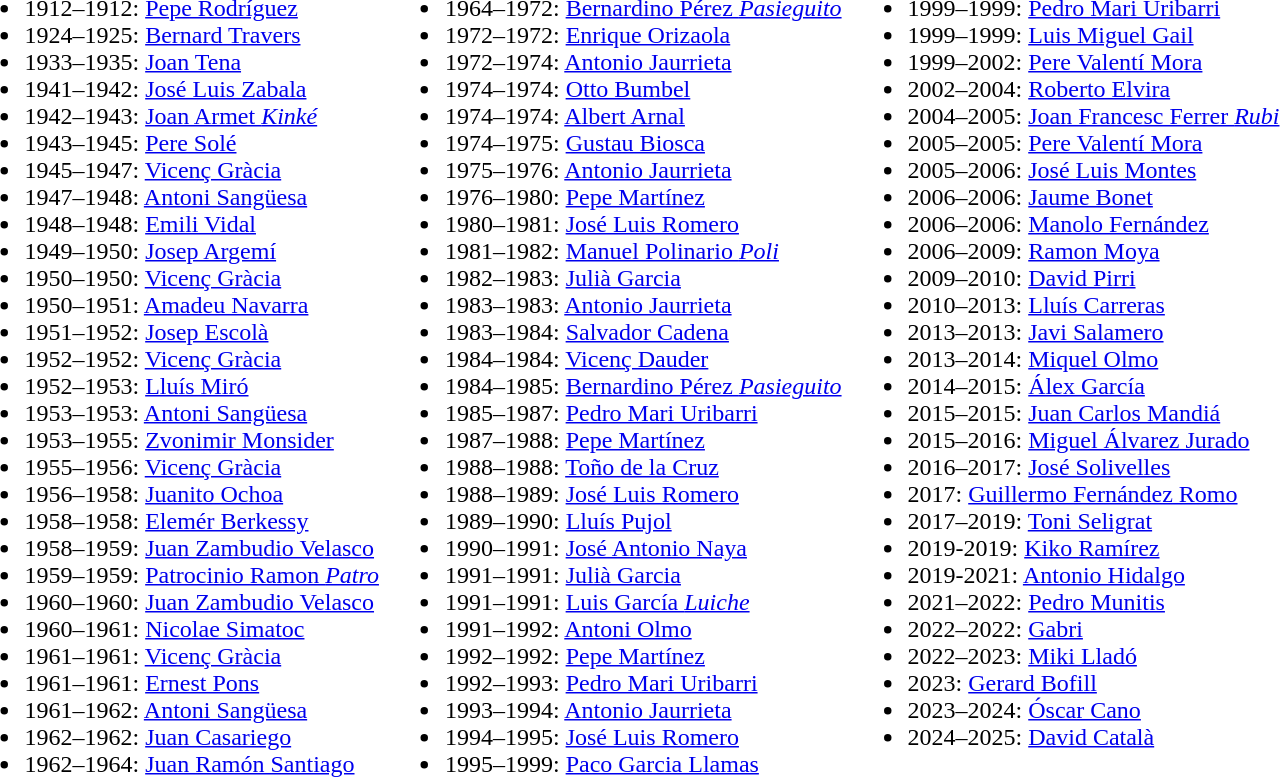<table>
<tr style="vertical-align: top;">
<td><br><ul><li>1912–1912:  <a href='#'>Pepe Rodríguez</a></li><li>1924–1925:  <a href='#'>Bernard Travers</a></li><li>1933–1935:  <a href='#'>Joan Tena</a></li><li>1941–1942:  <a href='#'>José Luis Zabala</a></li><li>1942–1943:  <a href='#'>Joan Armet <em>Kinké</em></a></li><li>1943–1945:  <a href='#'>Pere Solé</a></li><li>1945–1947:  <a href='#'>Vicenç Gràcia</a></li><li>1947–1948:  <a href='#'>Antoni Sangüesa</a></li><li>1948–1948:  <a href='#'>Emili Vidal</a></li><li>1949–1950:  <a href='#'>Josep Argemí</a></li><li>1950–1950:  <a href='#'>Vicenç Gràcia</a></li><li>1950–1951:  <a href='#'>Amadeu Navarra</a></li><li>1951–1952:  <a href='#'>Josep Escolà</a></li><li>1952–1952:  <a href='#'>Vicenç Gràcia</a></li><li>1952–1953:  <a href='#'>Lluís Miró</a></li><li>1953–1953:  <a href='#'>Antoni Sangüesa</a></li><li>1953–1955:  <a href='#'>Zvonimir Monsider</a></li><li>1955–1956:  <a href='#'>Vicenç Gràcia</a></li><li>1956–1958:  <a href='#'>Juanito Ochoa</a></li><li>1958–1958:  <a href='#'>Elemér Berkessy</a></li><li>1958–1959:  <a href='#'>Juan Zambudio Velasco</a></li><li>1959–1959:  <a href='#'>Patrocinio Ramon <em>Patro</em></a></li><li>1960–1960:  <a href='#'>Juan Zambudio Velasco</a></li><li>1960–1961:  <a href='#'>Nicolae Simatoc</a></li><li>1961–1961:  <a href='#'>Vicenç Gràcia</a></li><li>1961–1961:  <a href='#'>Ernest Pons</a></li><li>1961–1962:  <a href='#'>Antoni Sangüesa</a></li><li>1962–1962:  <a href='#'>Juan Casariego</a></li><li>1962–1964:  <a href='#'>Juan Ramón Santiago</a></li></ul></td>
<td><br><ul><li>1964–1972:  <a href='#'>Bernardino Pérez <em>Pasieguito</em></a></li><li>1972–1972:  <a href='#'>Enrique Orizaola</a></li><li>1972–1974:  <a href='#'>Antonio Jaurrieta</a></li><li>1974–1974:  <a href='#'>Otto Bumbel</a></li><li>1974–1974:  <a href='#'>Albert Arnal</a></li><li>1974–1975:  <a href='#'>Gustau Biosca</a></li><li>1975–1976:  <a href='#'>Antonio Jaurrieta</a></li><li>1976–1980:  <a href='#'>Pepe Martínez</a></li><li>1980–1981:  <a href='#'>José Luis Romero</a></li><li>1981–1982:  <a href='#'>Manuel Polinario <em>Poli</em></a></li><li>1982–1983:  <a href='#'>Julià Garcia</a></li><li>1983–1983:  <a href='#'>Antonio Jaurrieta</a></li><li>1983–1984:  <a href='#'>Salvador Cadena</a></li><li>1984–1984:  <a href='#'>Vicenç Dauder</a></li><li>1984–1985:  <a href='#'>Bernardino Pérez <em>Pasieguito</em></a></li><li>1985–1987:  <a href='#'>Pedro Mari Uribarri</a></li><li>1987–1988:  <a href='#'>Pepe Martínez</a></li><li>1988–1988:  <a href='#'>Toño de la Cruz</a></li><li>1988–1989:  <a href='#'>José Luis Romero</a></li><li>1989–1990:  <a href='#'>Lluís Pujol</a></li><li>1990–1991:  <a href='#'>José Antonio Naya</a></li><li>1991–1991:  <a href='#'>Julià Garcia</a></li><li>1991–1991:  <a href='#'>Luis García <em>Luiche</em></a></li><li>1991–1992:  <a href='#'>Antoni Olmo</a></li><li>1992–1992:  <a href='#'>Pepe Martínez</a></li><li>1992–1993:  <a href='#'>Pedro Mari Uribarri</a></li><li>1993–1994:  <a href='#'>Antonio Jaurrieta</a></li><li>1994–1995:  <a href='#'>José Luis Romero</a></li><li>1995–1999:  <a href='#'>Paco Garcia Llamas</a></li></ul></td>
<td><br><ul><li>1999–1999:  <a href='#'>Pedro Mari Uribarri</a></li><li>1999–1999:  <a href='#'>Luis Miguel Gail</a></li><li>1999–2002:  <a href='#'>Pere Valentí Mora</a></li><li>2002–2004: <a href='#'>Roberto Elvira</a></li><li>2004–2005:  <a href='#'>Joan Francesc Ferrer <em>Rubi</em></a></li><li>2005–2005:  <a href='#'>Pere Valentí Mora</a></li><li>2005–2006:  <a href='#'>José Luis Montes</a></li><li>2006–2006:  <a href='#'>Jaume Bonet</a></li><li>2006–2006:  <a href='#'>Manolo Fernández</a></li><li>2006–2009:  <a href='#'>Ramon Moya</a></li><li>2009–2010:  <a href='#'>David Pirri</a></li><li>2010–2013:  <a href='#'>Lluís Carreras</a></li><li>2013–2013:  <a href='#'>Javi Salamero</a></li><li>2013–2014:  <a href='#'>Miquel Olmo</a></li><li>2014–2015:  <a href='#'>Álex García</a></li><li>2015–2015:  <a href='#'>Juan Carlos Mandiá</a></li><li>2015–2016:  <a href='#'>Miguel Álvarez Jurado</a></li><li>2016–2017:  <a href='#'>José Solivelles</a></li><li>2017:  <a href='#'>Guillermo Fernández Romo</a></li><li>2017–2019:  <a href='#'>Toni Seligrat</a></li><li>2019-2019:  <a href='#'>Kiko Ramírez</a></li><li>2019-2021:  <a href='#'>Antonio Hidalgo</a></li><li>2021–2022:  <a href='#'>Pedro Munitis</a></li><li>2022–2022:  <a href='#'>Gabri</a></li><li>2022–2023:  <a href='#'>Miki Lladó</a></li><li>2023:  <a href='#'>Gerard Bofill</a></li><li>2023–2024:  <a href='#'>Óscar Cano</a></li><li>2024–2025:  <a href='#'>David Català</a></li></ul></td>
</tr>
</table>
